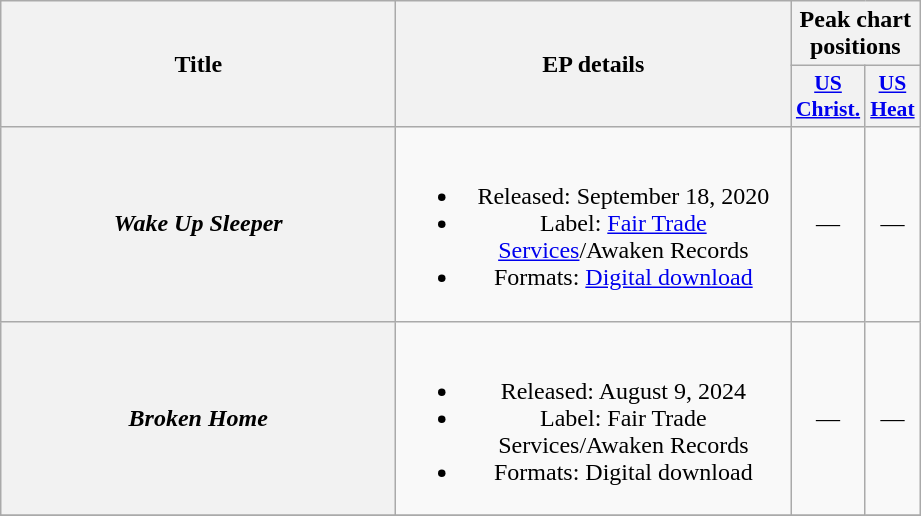<table class="wikitable plainrowheaders" style="text-align:center;">
<tr>
<th scope="col" rowspan="2" style="width:16em;">Title</th>
<th scope="col" rowspan="2" style="width:16em;">EP details</th>
<th scope="col" colspan="2">Peak chart positions</th>
</tr>
<tr>
<th style="width:2em; font-size:90%"><a href='#'>US<br>Christ.</a><br></th>
<th style="width:2em; font-size:90%"><a href='#'>US<br>Heat</a></th>
</tr>
<tr>
<th scope="row"><em>Wake Up Sleeper</em></th>
<td><br><ul><li>Released: September 18, 2020</li><li>Label: <a href='#'>Fair Trade Services</a>/Awaken Records</li><li>Formats: <a href='#'>Digital download</a></li></ul></td>
<td>—</td>
<td>—</td>
</tr>
<tr>
<th scope="row"><em>Broken Home</em></th>
<td><br><ul><li>Released: August 9, 2024</li><li>Label: Fair Trade Services/Awaken Records</li><li>Formats: Digital download</li></ul></td>
<td>—</td>
<td>—</td>
</tr>
<tr>
</tr>
</table>
